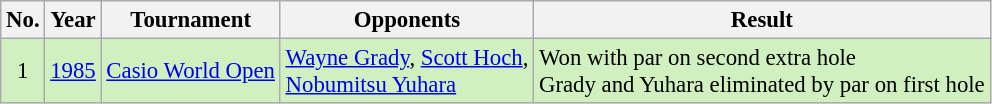<table class="wikitable" style="font-size:95%;">
<tr>
<th>No.</th>
<th>Year</th>
<th>Tournament</th>
<th>Opponents</th>
<th>Result</th>
</tr>
<tr style="background:#D0F0C0;">
<td align=center>1</td>
<td><a href='#'>1985</a></td>
<td><a href='#'>Casio World Open</a></td>
<td> <a href='#'>Wayne Grady</a>,  <a href='#'>Scott Hoch</a>,<br> <a href='#'>Nobumitsu Yuhara</a></td>
<td>Won with par on second extra hole<br>Grady and Yuhara eliminated by par on first hole</td>
</tr>
</table>
